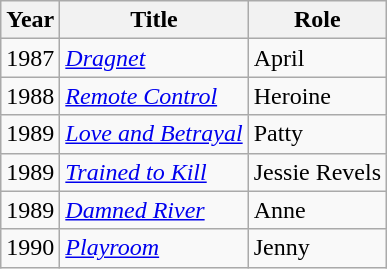<table class="wikitable">
<tr>
<th>Year</th>
<th>Title</th>
<th>Role</th>
</tr>
<tr>
<td>1987</td>
<td><em><a href='#'>Dragnet</a></em></td>
<td>April</td>
</tr>
<tr>
<td>1988</td>
<td><em><a href='#'>Remote Control</a></em></td>
<td>Heroine</td>
</tr>
<tr>
<td>1989</td>
<td><em><a href='#'>Love and Betrayal</a></em></td>
<td>Patty</td>
</tr>
<tr>
<td>1989</td>
<td><em><a href='#'>Trained to Kill</a></em></td>
<td>Jessie Revels</td>
</tr>
<tr>
<td>1989</td>
<td><em><a href='#'>Damned River</a></em></td>
<td>Anne</td>
</tr>
<tr>
<td>1990</td>
<td><em><a href='#'>Playroom</a></em></td>
<td>Jenny</td>
</tr>
</table>
